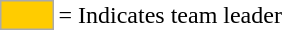<table>
<tr>
<td style="background:#fc0; border:1px solid #aaa; width:2em;"></td>
<td>= Indicates team leader</td>
</tr>
</table>
